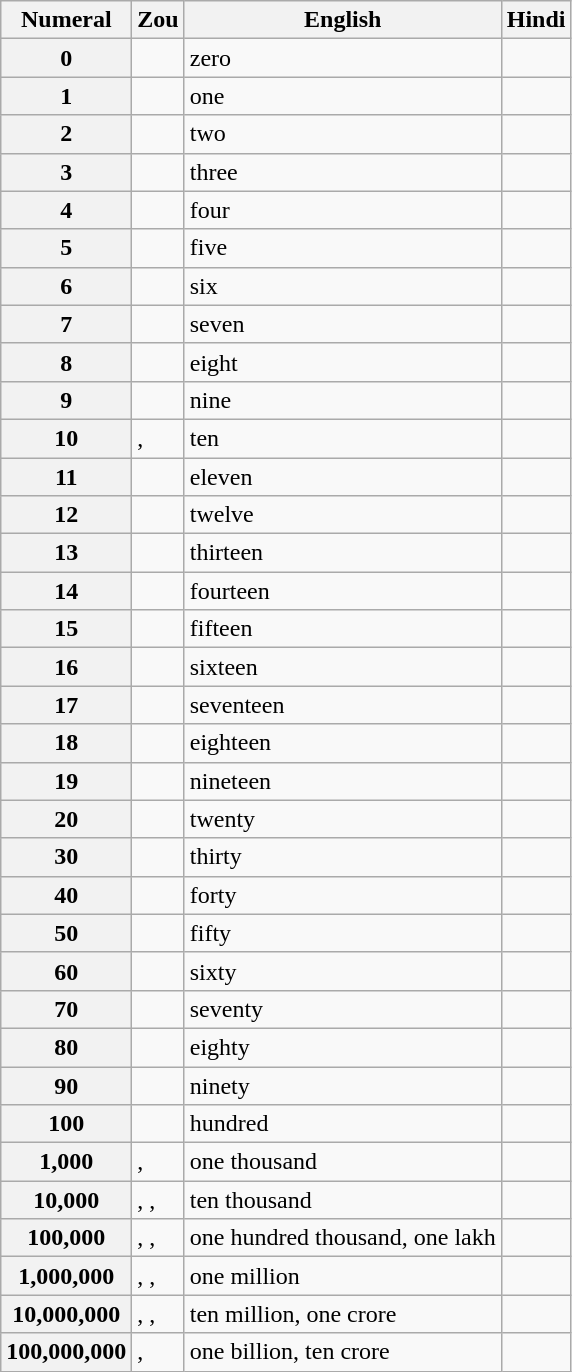<table class="wikitable sortable">
<tr>
<th>Numeral</th>
<th>Zou</th>
<th>English</th>
<th>Hindi</th>
</tr>
<tr>
<th>0</th>
<td></td>
<td>zero</td>
<td> </td>
</tr>
<tr>
<th>1</th>
<td></td>
<td>one</td>
<td> </td>
</tr>
<tr>
<th>2</th>
<td></td>
<td>two</td>
<td> </td>
</tr>
<tr>
<th>3</th>
<td></td>
<td>three</td>
<td> </td>
</tr>
<tr>
<th>4</th>
<td></td>
<td>four</td>
<td> </td>
</tr>
<tr>
<th>5</th>
<td></td>
<td>five</td>
<td> </td>
</tr>
<tr>
<th>6</th>
<td></td>
<td>six</td>
<td> </td>
</tr>
<tr>
<th>7</th>
<td></td>
<td>seven</td>
<td> </td>
</tr>
<tr>
<th>8</th>
<td></td>
<td>eight</td>
<td> </td>
</tr>
<tr>
<th>9</th>
<td></td>
<td>nine</td>
<td> </td>
</tr>
<tr>
<th>10</th>
<td>, </td>
<td>ten</td>
<td> </td>
</tr>
<tr>
<th>11</th>
<td></td>
<td>eleven</td>
<td> </td>
</tr>
<tr>
<th>12</th>
<td></td>
<td>twelve</td>
<td> </td>
</tr>
<tr>
<th>13</th>
<td></td>
<td>thirteen</td>
<td> </td>
</tr>
<tr>
<th>14</th>
<td></td>
<td>fourteen</td>
<td> </td>
</tr>
<tr>
<th>15</th>
<td></td>
<td>fifteen</td>
<td> </td>
</tr>
<tr>
<th>16</th>
<td></td>
<td>sixteen</td>
<td> </td>
</tr>
<tr>
<th>17</th>
<td></td>
<td>seventeen</td>
<td> </td>
</tr>
<tr>
<th>18</th>
<td></td>
<td>eighteen</td>
<td> </td>
</tr>
<tr>
<th>19</th>
<td></td>
<td>nineteen</td>
<td> </td>
</tr>
<tr>
<th>20</th>
<td></td>
<td>twenty</td>
<td> </td>
</tr>
<tr>
<th>30</th>
<td></td>
<td>thirty</td>
<td> </td>
</tr>
<tr>
<th>40</th>
<td></td>
<td>forty</td>
<td> </td>
</tr>
<tr>
<th>50</th>
<td></td>
<td>fifty</td>
<td> </td>
</tr>
<tr>
<th>60</th>
<td></td>
<td>sixty</td>
<td> </td>
</tr>
<tr>
<th>70</th>
<td></td>
<td>seventy</td>
<td> </td>
</tr>
<tr>
<th>80</th>
<td></td>
<td>eighty</td>
<td> </td>
</tr>
<tr>
<th>90</th>
<td></td>
<td>ninety</td>
<td> </td>
</tr>
<tr>
<th>100</th>
<td></td>
<td>hundred</td>
<td> </td>
</tr>
<tr>
<th>1,000</th>
<td>, </td>
<td>one thousand</td>
<td> </td>
</tr>
<tr>
<th>10,000</th>
<td>, , </td>
<td>ten thousand</td>
<td> </td>
</tr>
<tr>
<th>100,000</th>
<td>, , </td>
<td>one hundred thousand, one lakh</td>
<td> </td>
</tr>
<tr>
<th>1,000,000</th>
<td>, , </td>
<td>one million</td>
<td> </td>
</tr>
<tr>
<th>10,000,000</th>
<td>, , </td>
<td>ten million, one crore</td>
<td> </td>
</tr>
<tr>
<th>100,000,000</th>
<td>, </td>
<td>one billion, ten crore</td>
<td> </td>
</tr>
</table>
